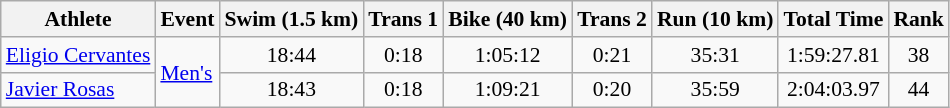<table class="wikitable" style="font-size:90%">
<tr>
<th>Athlete</th>
<th>Event</th>
<th>Swim (1.5 km)</th>
<th>Trans 1</th>
<th>Bike (40 km)</th>
<th>Trans 2</th>
<th>Run (10 km)</th>
<th>Total Time</th>
<th>Rank</th>
</tr>
<tr align=center>
<td align=left><a href='#'>Eligio Cervantes</a></td>
<td align=left rowspan=2><a href='#'>Men's</a></td>
<td>18:44</td>
<td>0:18</td>
<td>1:05:12</td>
<td>0:21</td>
<td>35:31</td>
<td>1:59:27.81</td>
<td>38</td>
</tr>
<tr align=center>
<td align=left><a href='#'>Javier Rosas</a></td>
<td>18:43</td>
<td>0:18</td>
<td>1:09:21</td>
<td>0:20</td>
<td>35:59</td>
<td>2:04:03.97</td>
<td>44</td>
</tr>
</table>
